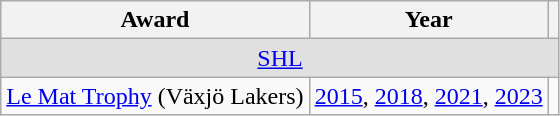<table class="wikitable">
<tr>
<th>Award</th>
<th>Year</th>
<th></th>
</tr>
<tr ALIGN="center" bgcolor="#e0e0e0">
<td colspan="3"><a href='#'>SHL</a></td>
</tr>
<tr>
<td><a href='#'>Le Mat Trophy</a> (Växjö Lakers)</td>
<td><a href='#'>2015</a>, <a href='#'>2018</a>, <a href='#'>2021</a>, <a href='#'>2023</a></td>
<td></td>
</tr>
</table>
